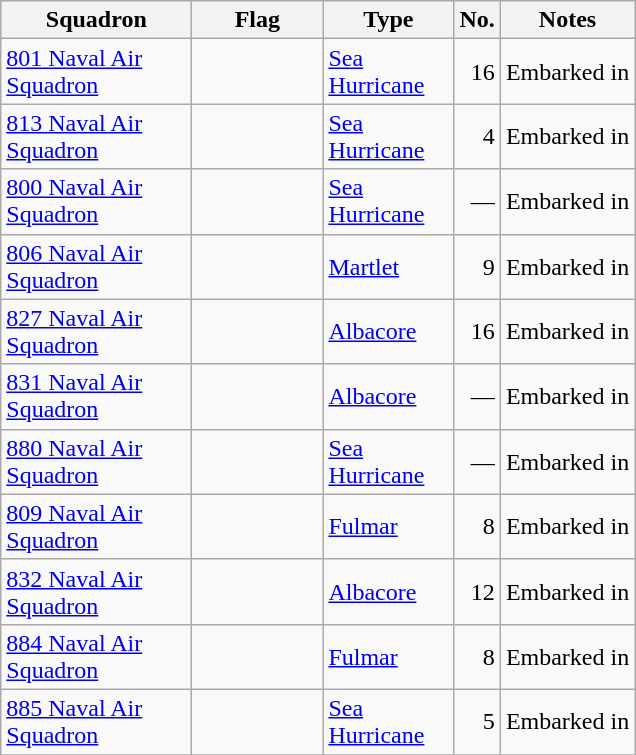<table class="wikitable sortable">
<tr>
<th scope="col" width="120px">Squadron</th>
<th scope="col" width="80px">Flag</th>
<th scope="col" width="80px">Type</th>
<th scope="col" width="15px">No.</th>
<th>Notes</th>
</tr>
<tr>
<td><a href='#'>801 Naval Air Squadron</a></td>
<td></td>
<td><a href='#'>Sea Hurricane</a></td>
<td align="right">16</td>
<td>Embarked in </td>
</tr>
<tr>
<td><a href='#'>813 Naval Air Squadron</a></td>
<td></td>
<td><a href='#'>Sea Hurricane</a></td>
<td align="right">4</td>
<td>Embarked in </td>
</tr>
<tr>
<td><a href='#'>800 Naval Air Squadron</a></td>
<td></td>
<td><a href='#'>Sea Hurricane</a></td>
<td align="right">—</td>
<td>Embarked in </td>
</tr>
<tr>
<td><a href='#'>806 Naval Air Squadron</a></td>
<td></td>
<td><a href='#'>Martlet</a></td>
<td align="right">9</td>
<td>Embarked in </td>
</tr>
<tr>
<td><a href='#'>827 Naval Air Squadron</a></td>
<td></td>
<td><a href='#'>Albacore</a></td>
<td align="right">16</td>
<td>Embarked in </td>
</tr>
<tr>
<td><a href='#'>831 Naval Air Squadron</a></td>
<td></td>
<td><a href='#'>Albacore</a></td>
<td align="right">—</td>
<td>Embarked in </td>
</tr>
<tr>
<td><a href='#'>880 Naval Air Squadron</a></td>
<td></td>
<td><a href='#'>Sea Hurricane</a></td>
<td align="right">—</td>
<td>Embarked in </td>
</tr>
<tr>
<td><a href='#'>809 Naval Air Squadron</a></td>
<td></td>
<td><a href='#'>Fulmar</a></td>
<td align="right">8</td>
<td>Embarked in </td>
</tr>
<tr>
<td><a href='#'>832 Naval Air Squadron</a></td>
<td></td>
<td><a href='#'>Albacore</a></td>
<td align="right">12</td>
<td>Embarked in </td>
</tr>
<tr>
<td><a href='#'>884 Naval Air Squadron</a></td>
<td></td>
<td><a href='#'>Fulmar</a></td>
<td align="right">8</td>
<td>Embarked in </td>
</tr>
<tr>
<td><a href='#'>885 Naval Air Squadron</a></td>
<td></td>
<td><a href='#'>Sea Hurricane</a></td>
<td align="right">5</td>
<td>Embarked in </td>
</tr>
<tr>
</tr>
</table>
